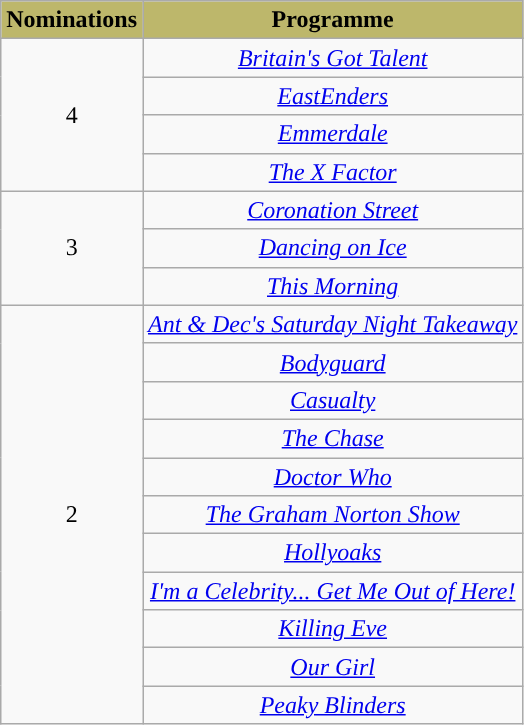<table class="wikitable" style="text-align:center;">
<tr>
<th style="background:#BDB76B;">Nominations</th>
<th style="background:#BDB76B;">Programme</th>
</tr>
<tr>
<td rowspan="4">4</td>
<td><em><a href='#'>Britain's Got Talent</a></em></td>
</tr>
<tr>
<td><em><a href='#'>EastEnders</a></em></td>
</tr>
<tr>
<td><em><a href='#'>Emmerdale</a></em></td>
</tr>
<tr>
<td><em><a href='#'>The X Factor</a></em></td>
</tr>
<tr>
<td rowspan="3">3</td>
<td><em><a href='#'>Coronation Street</a></em></td>
</tr>
<tr>
<td><em><a href='#'>Dancing on Ice</a></em></td>
</tr>
<tr>
<td><em><a href='#'>This Morning</a></em></td>
</tr>
<tr>
<td rowspan="11">2</td>
<td><em><a href='#'>Ant & Dec's Saturday Night Takeaway</a></em></td>
</tr>
<tr>
<td><em><a href='#'>Bodyguard</a></em></td>
</tr>
<tr>
<td><em><a href='#'>Casualty</a></em></td>
</tr>
<tr>
<td><em><a href='#'>The Chase</a></em></td>
</tr>
<tr>
<td><em><a href='#'>Doctor Who</a></em></td>
</tr>
<tr>
<td><em><a href='#'>The Graham Norton Show</a></em></td>
</tr>
<tr>
<td><em><a href='#'>Hollyoaks</a></em></td>
</tr>
<tr>
<td><em><a href='#'>I'm a Celebrity... Get Me Out of Here!</a></em></td>
</tr>
<tr>
<td><em><a href='#'>Killing Eve</a></em></td>
</tr>
<tr>
<td><em><a href='#'>Our Girl</a></em></td>
</tr>
<tr>
<td><em><a href='#'>Peaky Blinders</a></em></td>
</tr>
</table>
